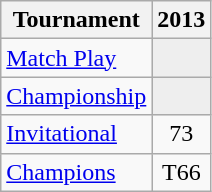<table class="wikitable" style="text-align:center;">
<tr>
<th>Tournament</th>
<th>2013</th>
</tr>
<tr>
<td align="left"><a href='#'>Match Play</a></td>
<td style="background:#eeeeee;"></td>
</tr>
<tr>
<td align="left"><a href='#'>Championship</a></td>
<td style="background:#eeeeee;"></td>
</tr>
<tr>
<td align="left"><a href='#'>Invitational</a></td>
<td>73</td>
</tr>
<tr>
<td align="left"><a href='#'>Champions</a></td>
<td>T66</td>
</tr>
</table>
